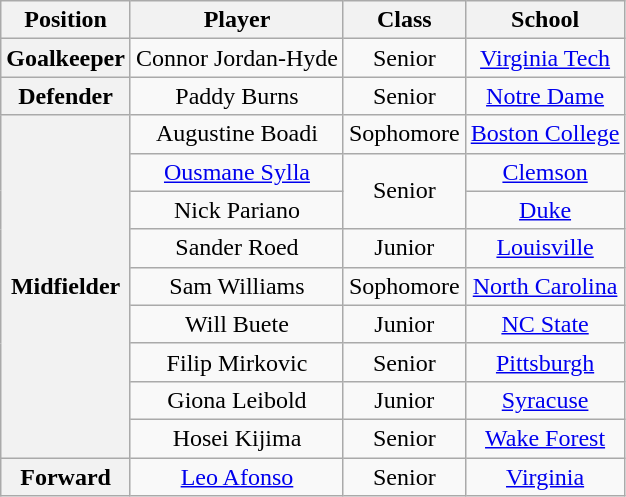<table class="wikitable" style="text-align:center">
<tr>
<th>Position</th>
<th>Player</th>
<th>Class</th>
<th>School</th>
</tr>
<tr>
<th>Goalkeeper</th>
<td>Connor Jordan-Hyde</td>
<td> Senior</td>
<td><a href='#'>Virginia Tech</a></td>
</tr>
<tr>
<th>Defender</th>
<td>Paddy Burns</td>
<td>Senior</td>
<td><a href='#'>Notre Dame</a></td>
</tr>
<tr>
<th rowspan=9>Midfielder</th>
<td>Augustine Boadi</td>
<td>Sophomore</td>
<td><a href='#'>Boston College</a></td>
</tr>
<tr>
<td><a href='#'>Ousmane Sylla</a></td>
<td rowspan=2>Senior</td>
<td><a href='#'>Clemson</a></td>
</tr>
<tr>
<td>Nick Pariano</td>
<td><a href='#'>Duke</a></td>
</tr>
<tr>
<td>Sander Roed</td>
<td>Junior</td>
<td><a href='#'>Louisville</a></td>
</tr>
<tr>
<td>Sam Williams</td>
<td>Sophomore</td>
<td><a href='#'>North Carolina</a></td>
</tr>
<tr>
<td>Will Buete</td>
<td>Junior</td>
<td><a href='#'>NC State</a></td>
</tr>
<tr>
<td>Filip Mirkovic</td>
<td>Senior</td>
<td><a href='#'>Pittsburgh</a></td>
</tr>
<tr>
<td>Giona Leibold</td>
<td>Junior</td>
<td><a href='#'>Syracuse</a></td>
</tr>
<tr>
<td>Hosei Kijima</td>
<td>Senior</td>
<td><a href='#'>Wake Forest</a></td>
</tr>
<tr>
<th>Forward</th>
<td><a href='#'>Leo Afonso</a></td>
<td>Senior</td>
<td><a href='#'>Virginia</a></td>
</tr>
</table>
